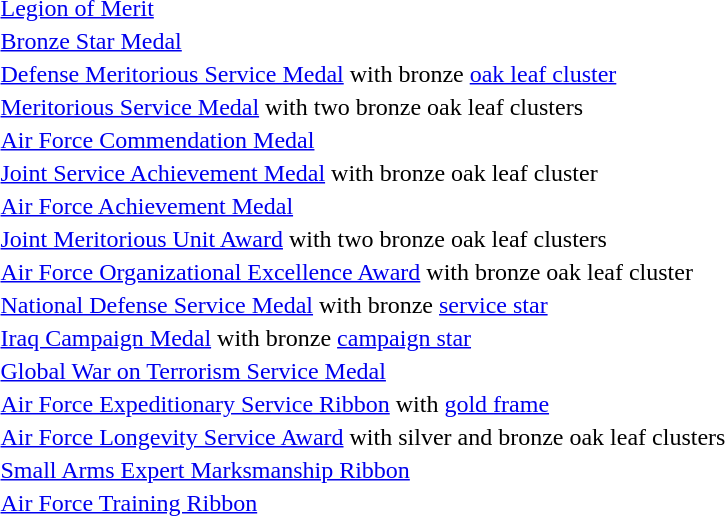<table>
<tr>
<td></td>
<td><a href='#'>Legion of Merit</a></td>
</tr>
<tr>
<td></td>
<td><a href='#'>Bronze Star Medal</a></td>
</tr>
<tr>
<td></td>
<td><a href='#'>Defense Meritorious Service Medal</a> with bronze <a href='#'>oak leaf cluster</a></td>
</tr>
<tr>
<td></td>
<td><a href='#'>Meritorious Service Medal</a> with two bronze oak leaf clusters</td>
</tr>
<tr>
<td></td>
<td><a href='#'>Air Force Commendation Medal</a></td>
</tr>
<tr>
<td></td>
<td><a href='#'>Joint Service Achievement Medal</a> with bronze oak leaf cluster</td>
</tr>
<tr>
<td></td>
<td><a href='#'>Air Force Achievement Medal</a></td>
</tr>
<tr>
<td></td>
<td><a href='#'>Joint Meritorious Unit Award</a> with two bronze oak leaf clusters</td>
</tr>
<tr>
<td></td>
<td><a href='#'>Air Force Organizational Excellence Award</a> with bronze oak leaf cluster</td>
</tr>
<tr>
<td></td>
<td><a href='#'>National Defense Service Medal</a> with bronze <a href='#'>service star</a></td>
</tr>
<tr>
<td></td>
<td><a href='#'>Iraq Campaign Medal</a> with bronze <a href='#'>campaign star</a></td>
</tr>
<tr>
<td></td>
<td><a href='#'>Global War on Terrorism Service Medal</a></td>
</tr>
<tr>
<td></td>
<td><a href='#'>Air Force Expeditionary Service Ribbon</a> with <a href='#'>gold frame</a></td>
</tr>
<tr>
<td></td>
<td><a href='#'>Air Force Longevity Service Award</a> with silver and bronze oak leaf clusters</td>
</tr>
<tr>
<td></td>
<td><a href='#'>Small Arms Expert Marksmanship Ribbon</a></td>
</tr>
<tr>
<td></td>
<td><a href='#'>Air Force Training Ribbon</a></td>
</tr>
<tr>
</tr>
</table>
